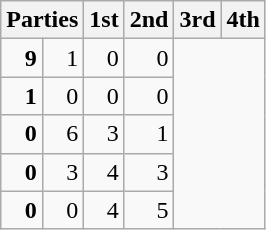<table class="wikitable" style="text-align:right;">
<tr>
<th colspan=2 style="text-align:left;">Parties</th>
<th>1st</th>
<th>2nd</th>
<th>3rd</th>
<th>4th</th>
</tr>
<tr>
<td><strong>9</strong></td>
<td>1</td>
<td>0</td>
<td>0</td>
</tr>
<tr>
<td><strong>1</strong></td>
<td>0</td>
<td>0</td>
<td>0</td>
</tr>
<tr>
<td><strong>0</strong></td>
<td>6</td>
<td>3</td>
<td>1</td>
</tr>
<tr>
<td><strong>0</strong></td>
<td>3</td>
<td>4</td>
<td>3</td>
</tr>
<tr>
<td><strong>0</strong></td>
<td>0</td>
<td>4</td>
<td>5</td>
</tr>
</table>
